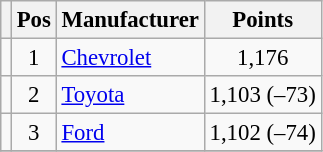<table class="wikitable" style="font-size: 95%">
<tr>
<th></th>
<th>Pos</th>
<th>Manufacturer</th>
<th>Points</th>
</tr>
<tr>
<td align="left"></td>
<td style="text-align:center;">1</td>
<td><a href='#'>Chevrolet</a></td>
<td style="text-align:center;">1,176</td>
</tr>
<tr>
<td align="left"></td>
<td style="text-align:center;">2</td>
<td><a href='#'>Toyota</a></td>
<td style="text-align:center;">1,103 (–73)</td>
</tr>
<tr>
<td align="left"></td>
<td style="text-align:center;">3</td>
<td><a href='#'>Ford</a></td>
<td style="text-align:center;">1,102 (–74)</td>
</tr>
<tr class="sortbottom">
</tr>
</table>
